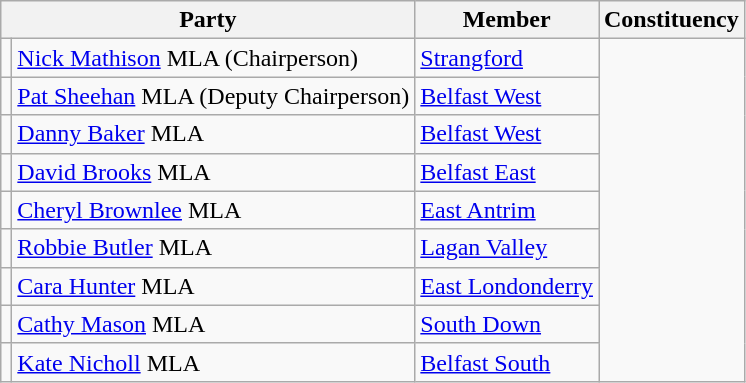<table class="wikitable" border="1">
<tr>
<th colspan="2" scope="col">Party</th>
<th scope="col">Member</th>
<th scope="col">Constituency</th>
</tr>
<tr>
<td></td>
<td><a href='#'>Nick Mathison</a> MLA (Chairperson)</td>
<td><a href='#'>Strangford</a></td>
</tr>
<tr>
<td></td>
<td><a href='#'>Pat Sheehan</a> MLA (Deputy Chairperson)</td>
<td><a href='#'>Belfast West</a></td>
</tr>
<tr>
<td></td>
<td><a href='#'>Danny Baker</a> MLA</td>
<td><a href='#'>Belfast West</a></td>
</tr>
<tr>
<td></td>
<td><a href='#'>David Brooks</a> MLA</td>
<td><a href='#'>Belfast East</a></td>
</tr>
<tr>
<td></td>
<td><a href='#'>Cheryl Brownlee</a> MLA</td>
<td><a href='#'>East Antrim</a></td>
</tr>
<tr>
<td></td>
<td><a href='#'>Robbie Butler</a> MLA</td>
<td><a href='#'>Lagan Valley</a></td>
</tr>
<tr>
<td></td>
<td><a href='#'>Cara Hunter</a> MLA</td>
<td><a href='#'>East Londonderry</a></td>
</tr>
<tr>
<td></td>
<td><a href='#'>Cathy Mason</a> MLA</td>
<td><a href='#'>South Down</a></td>
</tr>
<tr>
<td></td>
<td><a href='#'>Kate Nicholl</a> MLA</td>
<td><a href='#'>Belfast South</a></td>
</tr>
</table>
